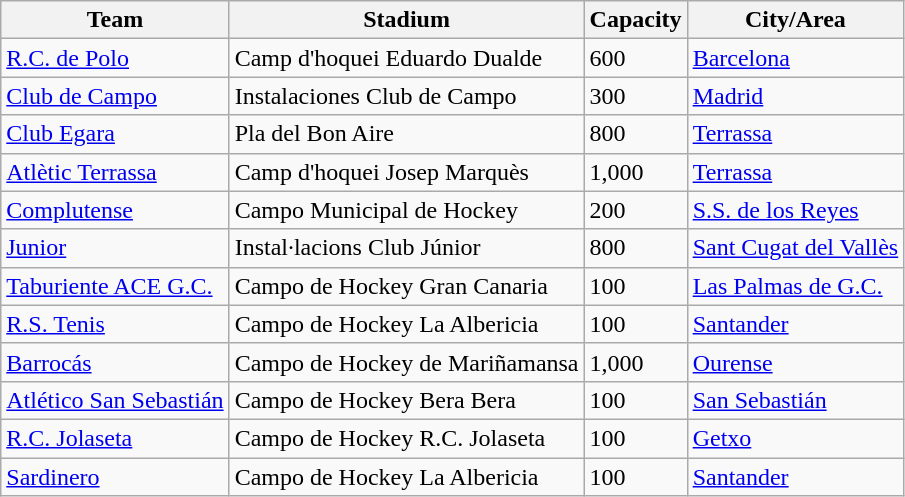<table class="wikitable sortable">
<tr>
<th>Team</th>
<th>Stadium</th>
<th>Capacity</th>
<th>City/Area</th>
</tr>
<tr>
<td><a href='#'>R.C. de Polo</a></td>
<td>Camp d'hoquei Eduardo Dualde</td>
<td>600</td>
<td><a href='#'>Barcelona</a></td>
</tr>
<tr>
<td><a href='#'>Club de Campo</a></td>
<td>Instalaciones Club de Campo</td>
<td>300</td>
<td><a href='#'>Madrid</a></td>
</tr>
<tr>
<td><a href='#'>Club Egara</a></td>
<td>Pla del Bon Aire</td>
<td>800</td>
<td><a href='#'>Terrassa</a></td>
</tr>
<tr>
<td><a href='#'>Atlètic Terrassa</a></td>
<td>Camp d'hoquei Josep Marquès</td>
<td>1,000</td>
<td><a href='#'>Terrassa</a></td>
</tr>
<tr>
<td><a href='#'>Complutense</a></td>
<td>Campo Municipal de Hockey</td>
<td>200</td>
<td><a href='#'>S.S. de los Reyes</a></td>
</tr>
<tr>
<td><a href='#'>Junior</a></td>
<td>Instal·lacions Club Júnior</td>
<td>800</td>
<td><a href='#'>Sant Cugat del Vallès</a></td>
</tr>
<tr>
<td><a href='#'>Taburiente ACE G.C.</a></td>
<td>Campo de Hockey Gran Canaria</td>
<td>100</td>
<td><a href='#'>Las Palmas de G.C.</a></td>
</tr>
<tr>
<td><a href='#'>R.S. Tenis</a></td>
<td>Campo de Hockey La Albericia</td>
<td>100</td>
<td><a href='#'>Santander</a></td>
</tr>
<tr>
<td><a href='#'>Barrocás</a></td>
<td>Campo de Hockey de Mariñamansa</td>
<td>1,000</td>
<td><a href='#'>Ourense</a></td>
</tr>
<tr>
<td><a href='#'>Atlético San Sebastián</a></td>
<td>Campo de Hockey Bera Bera</td>
<td>100</td>
<td><a href='#'>San Sebastián</a></td>
</tr>
<tr>
<td><a href='#'>R.C. Jolaseta</a></td>
<td>Campo de Hockey R.C. Jolaseta</td>
<td>100</td>
<td><a href='#'>Getxo</a></td>
</tr>
<tr>
<td><a href='#'>Sardinero</a></td>
<td>Campo de Hockey La Albericia</td>
<td>100</td>
<td><a href='#'>Santander</a></td>
</tr>
</table>
